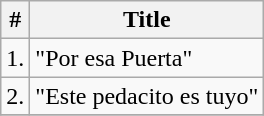<table class="wikitable">
<tr>
<th>#</th>
<th>Title</th>
</tr>
<tr>
<td>1.</td>
<td>"Por esa Puerta"</td>
</tr>
<tr>
<td>2.</td>
<td>"Este pedacito es tuyo"</td>
</tr>
<tr>
</tr>
</table>
